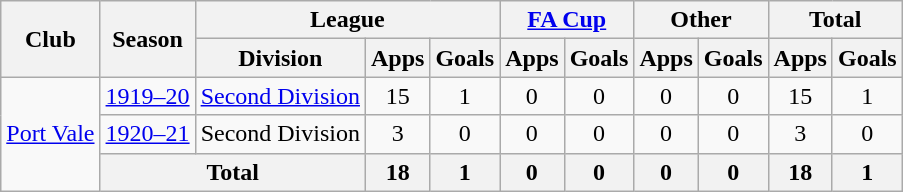<table class="wikitable" style="text-align:center">
<tr>
<th rowspan="2">Club</th>
<th rowspan="2">Season</th>
<th colspan="3">League</th>
<th colspan="2"><a href='#'>FA Cup</a></th>
<th colspan="2">Other</th>
<th colspan="2">Total</th>
</tr>
<tr>
<th>Division</th>
<th>Apps</th>
<th>Goals</th>
<th>Apps</th>
<th>Goals</th>
<th>Apps</th>
<th>Goals</th>
<th>Apps</th>
<th>Goals</th>
</tr>
<tr>
<td rowspan="3"><a href='#'>Port Vale</a></td>
<td><a href='#'>1919–20</a></td>
<td><a href='#'>Second Division</a></td>
<td>15</td>
<td>1</td>
<td>0</td>
<td>0</td>
<td>0</td>
<td>0</td>
<td>15</td>
<td>1</td>
</tr>
<tr>
<td><a href='#'>1920–21</a></td>
<td>Second Division</td>
<td>3</td>
<td>0</td>
<td>0</td>
<td>0</td>
<td>0</td>
<td>0</td>
<td>3</td>
<td>0</td>
</tr>
<tr>
<th colspan="2">Total</th>
<th>18</th>
<th>1</th>
<th>0</th>
<th>0</th>
<th>0</th>
<th>0</th>
<th>18</th>
<th>1</th>
</tr>
</table>
